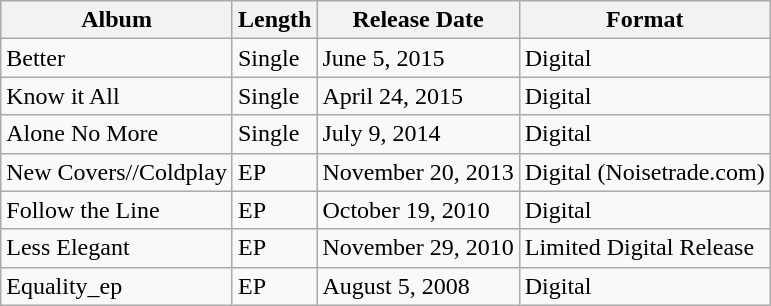<table class="wikitable">
<tr>
<th>Album</th>
<th>Length</th>
<th>Release Date</th>
<th>Format</th>
</tr>
<tr>
<td>Better</td>
<td>Single</td>
<td>June 5, 2015</td>
<td>Digital</td>
</tr>
<tr>
<td>Know it All</td>
<td>Single</td>
<td>April 24, 2015</td>
<td>Digital</td>
</tr>
<tr>
<td>Alone No More</td>
<td>Single</td>
<td>July 9, 2014</td>
<td>Digital</td>
</tr>
<tr>
<td>New Covers//Coldplay</td>
<td>EP</td>
<td>November 20, 2013</td>
<td>Digital (Noisetrade.com)</td>
</tr>
<tr>
<td>Follow the Line</td>
<td>EP</td>
<td>October 19, 2010</td>
<td>Digital</td>
</tr>
<tr>
<td>Less Elegant</td>
<td>EP</td>
<td>November 29, 2010</td>
<td>Limited Digital Release</td>
</tr>
<tr>
<td>Equality_ep</td>
<td>EP</td>
<td>August 5, 2008</td>
<td>Digital</td>
</tr>
</table>
